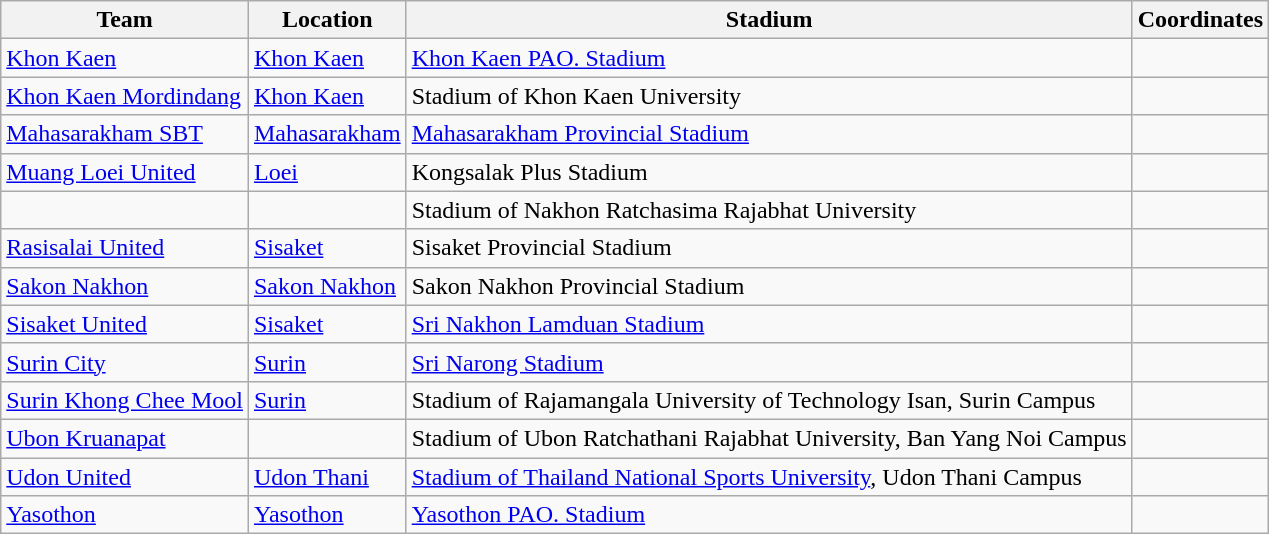<table class="wikitable sortable">
<tr>
<th>Team</th>
<th>Location</th>
<th>Stadium</th>
<th>Coordinates</th>
</tr>
<tr>
<td><a href='#'>Khon Kaen</a></td>
<td><a href='#'>Khon Kaen</a> </td>
<td><a href='#'>Khon Kaen PAO. Stadium</a></td>
<td></td>
</tr>
<tr>
<td><a href='#'>Khon Kaen Mordindang</a></td>
<td><a href='#'>Khon Kaen</a> </td>
<td>Stadium of Khon Kaen University</td>
<td></td>
</tr>
<tr>
<td><a href='#'>Mahasarakham SBT</a></td>
<td><a href='#'>Mahasarakham</a> </td>
<td><a href='#'>Mahasarakham Provincial Stadium</a></td>
<td></td>
</tr>
<tr>
<td><a href='#'>Muang Loei United</a></td>
<td><a href='#'>Loei</a> </td>
<td>Kongsalak Plus Stadium</td>
<td></td>
</tr>
<tr>
<td></td>
<td></td>
<td>Stadium of Nakhon Ratchasima Rajabhat University</td>
<td></td>
</tr>
<tr>
<td><a href='#'>Rasisalai United</a></td>
<td><a href='#'>Sisaket</a> </td>
<td>Sisaket Provincial Stadium</td>
<td></td>
</tr>
<tr>
<td><a href='#'>Sakon Nakhon</a></td>
<td><a href='#'>Sakon Nakhon</a> </td>
<td>Sakon Nakhon Provincial Stadium</td>
<td></td>
</tr>
<tr>
<td><a href='#'>Sisaket United</a></td>
<td><a href='#'>Sisaket</a> </td>
<td><a href='#'>Sri Nakhon Lamduan Stadium</a></td>
<td></td>
</tr>
<tr>
<td><a href='#'>Surin City</a></td>
<td><a href='#'>Surin</a> </td>
<td><a href='#'>Sri Narong Stadium</a></td>
<td></td>
</tr>
<tr>
<td><a href='#'>Surin Khong Chee Mool</a></td>
<td><a href='#'>Surin</a> </td>
<td>Stadium of Rajamangala University of Technology Isan, Surin Campus</td>
<td></td>
</tr>
<tr>
<td><a href='#'>Ubon Kruanapat</a></td>
<td></td>
<td>Stadium of Ubon Ratchathani Rajabhat University, Ban Yang Noi Campus</td>
<td></td>
</tr>
<tr>
<td><a href='#'>Udon United</a></td>
<td><a href='#'>Udon Thani</a> </td>
<td><a href='#'>Stadium of Thailand National Sports University</a>, Udon Thani Campus</td>
<td></td>
</tr>
<tr>
<td><a href='#'>Yasothon</a></td>
<td><a href='#'>Yasothon</a> </td>
<td><a href='#'>Yasothon PAO. Stadium</a></td>
<td></td>
</tr>
</table>
